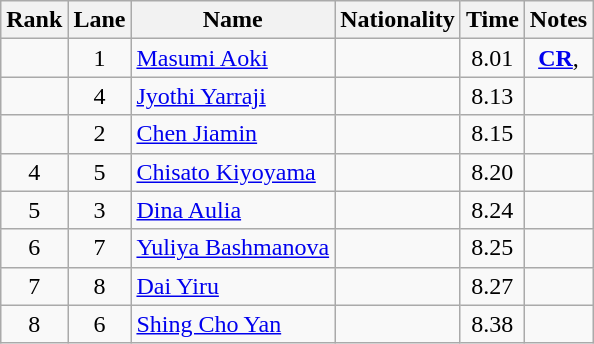<table class="wikitable sortable" style="text-align:center">
<tr>
<th>Rank</th>
<th>Lane</th>
<th>Name</th>
<th>Nationality</th>
<th>Time</th>
<th>Notes</th>
</tr>
<tr>
<td></td>
<td>1</td>
<td align=left><a href='#'>Masumi Aoki</a></td>
<td align=left></td>
<td>8.01</td>
<td><strong><a href='#'>CR</a></strong>, </td>
</tr>
<tr>
<td></td>
<td>4</td>
<td align=left><a href='#'>Jyothi Yarraji</a></td>
<td align=left></td>
<td>8.13</td>
<td></td>
</tr>
<tr>
<td></td>
<td>2</td>
<td align=left><a href='#'>Chen Jiamin</a></td>
<td align=left></td>
<td>8.15</td>
<td></td>
</tr>
<tr>
<td>4</td>
<td>5</td>
<td align=left><a href='#'>Chisato Kiyoyama</a></td>
<td align=left></td>
<td>8.20</td>
<td></td>
</tr>
<tr>
<td>5</td>
<td>3</td>
<td align=left><a href='#'>Dina Aulia</a></td>
<td align=left></td>
<td>8.24</td>
<td></td>
</tr>
<tr>
<td>6</td>
<td>7</td>
<td align=left><a href='#'>Yuliya Bashmanova</a></td>
<td align=left></td>
<td>8.25</td>
<td></td>
</tr>
<tr>
<td>7</td>
<td>8</td>
<td align=left><a href='#'>Dai Yiru</a></td>
<td align=left></td>
<td>8.27</td>
<td></td>
</tr>
<tr>
<td>8</td>
<td>6</td>
<td align=left><a href='#'>Shing Cho Yan</a></td>
<td align=left></td>
<td>8.38</td>
<td></td>
</tr>
</table>
